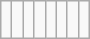<table class="wikitable">
<tr>
<td><br></td>
<td><br></td>
<td><br></td>
<td><br></td>
<td><br></td>
<td><br></td>
<td><br></td>
<td><br></td>
</tr>
</table>
